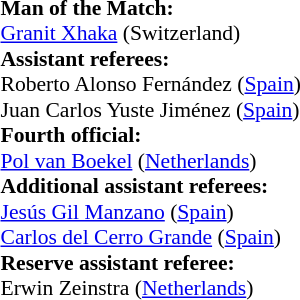<table style="width:100%; font-size:90%;">
<tr>
<td><br><strong>Man of the Match:</strong>
<br><a href='#'>Granit Xhaka</a> (Switzerland)<br><strong>Assistant referees:</strong>
<br>Roberto Alonso Fernández (<a href='#'>Spain</a>)
<br>Juan Carlos Yuste Jiménez (<a href='#'>Spain</a>)
<br><strong>Fourth official:</strong>
<br><a href='#'>Pol van Boekel</a> (<a href='#'>Netherlands</a>)
<br><strong>Additional assistant referees:</strong>
<br><a href='#'>Jesús Gil Manzano</a> (<a href='#'>Spain</a>)
<br><a href='#'>Carlos del Cerro Grande</a> (<a href='#'>Spain</a>)
<br><strong>Reserve assistant referee:</strong>
<br>Erwin Zeinstra (<a href='#'>Netherlands</a>)</td>
</tr>
</table>
